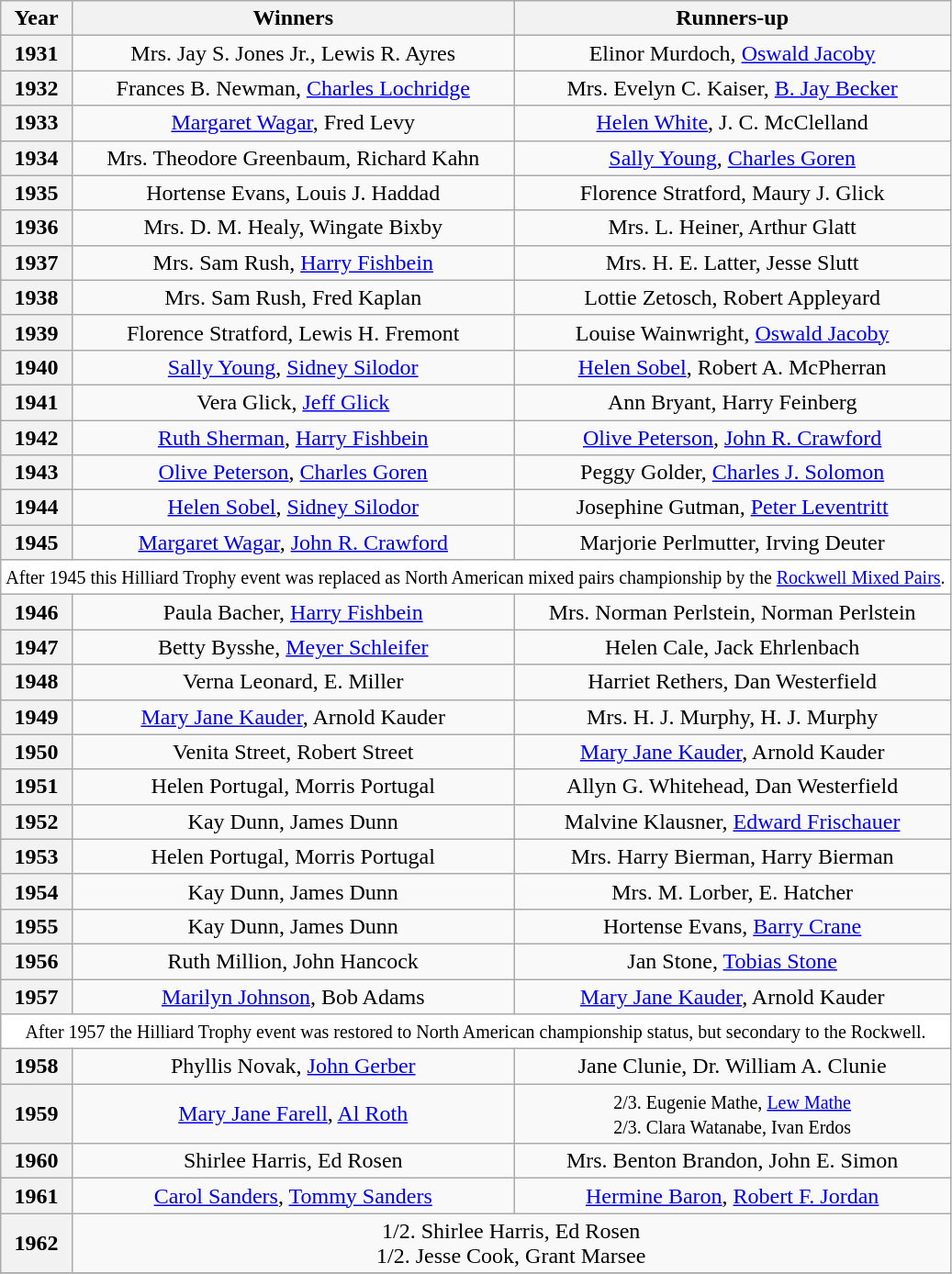<table class="sortable wikitable" style="text-align:center">
<tr>
<th>Year</th>
<th>Winners</th>
<th>Runners-up</th>
</tr>
<tr>
<th> 1931 </th>
<td>Mrs. Jay S. Jones Jr., Lewis R. Ayres</td>
<td>Elinor Murdoch, <a href='#'>Oswald Jacoby</a></td>
</tr>
<tr>
<th>1932</th>
<td>Frances B. Newman, <a href='#'>Charles Lochridge</a></td>
<td>Mrs. Evelyn C. Kaiser, <a href='#'>B. Jay Becker</a></td>
</tr>
<tr>
<th>1933</th>
<td><a href='#'>Margaret Wagar</a>, Fred Levy</td>
<td><a href='#'>Helen White</a>, J. C. McClelland</td>
</tr>
<tr>
<th>1934</th>
<td>  Mrs. Theodore Greenbaum, Richard Kahn  </td>
<td><a href='#'>Sally Young</a>, <a href='#'>Charles Goren</a></td>
</tr>
<tr>
<th>1935</th>
<td>Hortense Evans, Louis J. Haddad</td>
<td>Florence Stratford, Maury J. Glick</td>
</tr>
<tr>
<th>1936</th>
<td>Mrs. D. M. Healy, Wingate Bixby</td>
<td>Mrs. L. Heiner, Arthur Glatt</td>
</tr>
<tr>
<th>1937</th>
<td>Mrs. Sam Rush, <a href='#'>Harry Fishbein</a></td>
<td>Mrs. H. E. Latter, Jesse Slutt</td>
</tr>
<tr>
<th>1938</th>
<td>Mrs. Sam Rush, Fred Kaplan</td>
<td>Lottie Zetosch, Robert Appleyard</td>
</tr>
<tr>
<th>1939</th>
<td>Florence Stratford, Lewis H. Fremont</td>
<td>Louise Wainwright, <a href='#'>Oswald Jacoby</a></td>
</tr>
<tr>
<th>1940</th>
<td><a href='#'>Sally Young</a>, <a href='#'>Sidney Silodor</a></td>
<td><a href='#'>Helen Sobel</a>, Robert A. McPherran</td>
</tr>
<tr>
<th>1941</th>
<td>Vera Glick, <a href='#'>Jeff Glick</a></td>
<td>Ann Bryant, Harry Feinberg</td>
</tr>
<tr>
<th>1942</th>
<td><a href='#'>Ruth Sherman</a>, <a href='#'>Harry Fishbein</a></td>
<td><a href='#'>Olive Peterson</a>, <a href='#'>John R. Crawford</a></td>
</tr>
<tr>
<th>1943</th>
<td><a href='#'>Olive Peterson</a>, <a href='#'>Charles Goren</a></td>
<td>Peggy Golder, <a href='#'>Charles J. Solomon</a></td>
</tr>
<tr>
<th>1944</th>
<td><a href='#'>Helen Sobel</a>, <a href='#'>Sidney Silodor</a></td>
<td>Josephine Gutman, <a href='#'>Peter Leventritt</a></td>
</tr>
<tr>
<th>1945</th>
<td><a href='#'>Margaret Wagar</a>, <a href='#'>John R. Crawford</a></td>
<td>Marjorie Perlmutter, Irving Deuter</td>
</tr>
<tr>
<td colspan=3 bgcolor=FFFFFF><small>After 1945 this Hilliard Trophy event was replaced as North American mixed pairs championship by the <a href='#'>Rockwell Mixed Pairs</a>.</small></td>
</tr>
<tr>
<th>1946</th>
<td>Paula Bacher, <a href='#'>Harry Fishbein</a></td>
<td>  Mrs. Norman Perlstein, Norman Perlstein  </td>
</tr>
<tr>
<th>1947</th>
<td>Betty Bysshe, <a href='#'>Meyer Schleifer</a></td>
<td>Helen Cale, Jack Ehrlenbach</td>
</tr>
<tr>
<th>1948</th>
<td>Verna Leonard, E. Miller</td>
<td>Harriet Rethers, Dan Westerfield</td>
</tr>
<tr>
<th>1949</th>
<td><a href='#'>Mary Jane Kauder</a>, Arnold Kauder</td>
<td>Mrs. H. J. Murphy, H. J. Murphy</td>
</tr>
<tr>
<th>1950</th>
<td>Venita Street, Robert Street</td>
<td><a href='#'>Mary Jane Kauder</a>, Arnold Kauder</td>
</tr>
<tr>
<th>1951</th>
<td>Helen Portugal, Morris Portugal</td>
<td>Allyn G. Whitehead, Dan Westerfield</td>
</tr>
<tr>
<th>1952</th>
<td>Kay Dunn, James Dunn</td>
<td>Malvine Klausner, <a href='#'>Edward Frischauer</a></td>
</tr>
<tr>
<th>1953</th>
<td>Helen Portugal, Morris Portugal</td>
<td>Mrs. Harry Bierman, Harry Bierman</td>
</tr>
<tr>
<th>1954</th>
<td>Kay Dunn, James Dunn</td>
<td>Mrs. M. Lorber, E. Hatcher</td>
</tr>
<tr>
<th>1955</th>
<td>Kay Dunn, James Dunn</td>
<td>Hortense Evans, <a href='#'>Barry Crane</a></td>
</tr>
<tr>
<th>1956</th>
<td>Ruth Million, John Hancock</td>
<td>Jan Stone, <a href='#'>Tobias Stone</a></td>
</tr>
<tr>
<th>1957</th>
<td><a href='#'>Marilyn Johnson</a>, Bob Adams</td>
<td><a href='#'>Mary Jane Kauder</a>, Arnold Kauder</td>
</tr>
<tr>
<td colspan=3 bgcolor=FFFFFF><small>After 1957 the Hilliard Trophy event was restored to North American championship status, but secondary to the Rockwell.</small></td>
</tr>
<tr>
<th>1958</th>
<td>Phyllis Novak, <a href='#'>John Gerber</a></td>
<td>Jane Clunie, Dr. William A. Clunie</td>
</tr>
<tr>
<th>1959</th>
<td><a href='#'>Mary Jane Farell</a>, <a href='#'>Al Roth</a></td>
<td><small>2/3. Eugenie Mathe, <a href='#'>Lew Mathe</a> <br>2/3. Clara Watanabe, Ivan Erdos</small></td>
</tr>
<tr>
<th>1960</th>
<td>Shirlee Harris, Ed Rosen</td>
<td>Mrs. Benton Brandon, John E. Simon</td>
</tr>
<tr>
<th>1961</th>
<td><a href='#'>Carol Sanders</a>, <a href='#'>Tommy Sanders</a></td>
<td><a href='#'>Hermine Baron</a>, <a href='#'>Robert F. Jordan</a></td>
</tr>
<tr>
<th>1962</th>
<td colspan=2>1/2. Shirlee Harris, Ed Rosen <br>1/2. Jesse Cook, Grant Marsee</td>
</tr>
<tr>
</tr>
</table>
